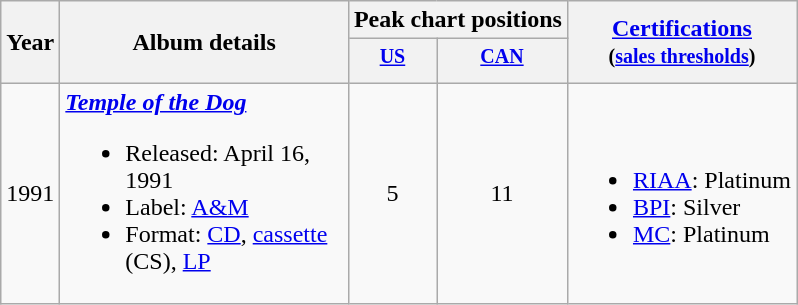<table class="wikitable">
<tr>
<th rowspan="2">Year</th>
<th rowspan="2" style="width:185px;">Album details</th>
<th colspan="2">Peak chart positions</th>
<th rowspan="2"><a href='#'>Certifications</a><br><small>(<a href='#'>sales thresholds</a>)</small></th>
</tr>
<tr>
<th width:40><sup><a href='#'>US</a><br></sup></th>
<th width:40><sup><a href='#'>CAN</a><br></sup></th>
</tr>
<tr>
<td>1991</td>
<td style="text-align:left;"><strong><em><a href='#'>Temple of the Dog</a></em></strong><br><ul><li>Released: April 16, 1991</li><li>Label: <a href='#'>A&M</a></li><li>Format: <a href='#'>CD</a>, <a href='#'>cassette</a> (CS), <a href='#'>LP</a></li></ul></td>
<td style="text-align:center;">5</td>
<td style="text-align:center;">11</td>
<td><br><ul><li><a href='#'>RIAA</a>: Platinum</li><li><a href='#'>BPI</a>: Silver</li><li><a href='#'>MC</a>: Platinum</li></ul></td>
</tr>
</table>
